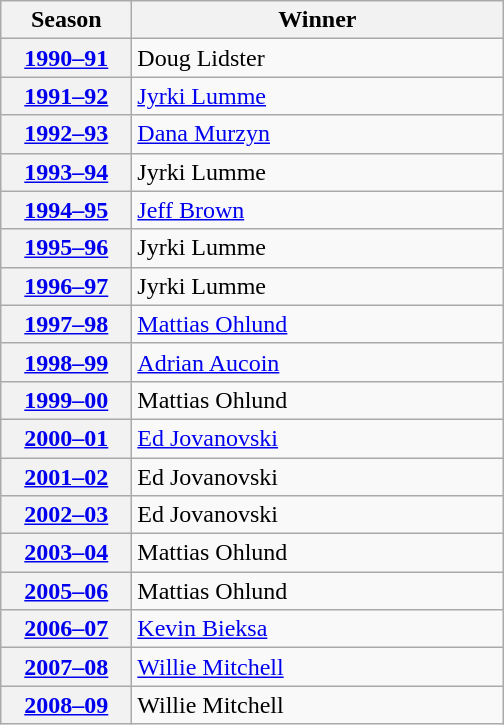<table class="wikitable">
<tr>
<th scope="col" style="width:5em">Season</th>
<th scope="col" style="width:15em">Winner</th>
</tr>
<tr>
<th scope="row"><a href='#'>1990–91</a></th>
<td>Doug Lidster</td>
</tr>
<tr>
<th scope="row"><a href='#'>1991–92</a></th>
<td><a href='#'>Jyrki Lumme</a></td>
</tr>
<tr>
<th scope="row"><a href='#'>1992–93</a></th>
<td><a href='#'>Dana Murzyn</a></td>
</tr>
<tr>
<th scope="row"><a href='#'>1993–94</a></th>
<td>Jyrki Lumme</td>
</tr>
<tr>
<th scope="row"><a href='#'>1994–95</a></th>
<td><a href='#'>Jeff Brown</a></td>
</tr>
<tr>
<th scope="row"><a href='#'>1995–96</a></th>
<td>Jyrki Lumme</td>
</tr>
<tr>
<th scope="row"><a href='#'>1996–97</a></th>
<td>Jyrki Lumme</td>
</tr>
<tr>
<th scope="row"><a href='#'>1997–98</a></th>
<td><a href='#'>Mattias Ohlund</a></td>
</tr>
<tr>
<th scope="row"><a href='#'>1998–99</a></th>
<td><a href='#'>Adrian Aucoin</a></td>
</tr>
<tr>
<th scope="row"><a href='#'>1999–00</a></th>
<td>Mattias Ohlund</td>
</tr>
<tr>
<th scope="row"><a href='#'>2000–01</a></th>
<td><a href='#'>Ed Jovanovski</a></td>
</tr>
<tr>
<th scope="row"><a href='#'>2001–02</a></th>
<td>Ed Jovanovski</td>
</tr>
<tr>
<th scope="row"><a href='#'>2002–03</a></th>
<td>Ed Jovanovski</td>
</tr>
<tr>
<th scope="row"><a href='#'>2003–04</a></th>
<td>Mattias Ohlund</td>
</tr>
<tr>
<th scope="row"><a href='#'>2005–06</a></th>
<td>Mattias Ohlund</td>
</tr>
<tr>
<th scope="row"><a href='#'>2006–07</a></th>
<td><a href='#'>Kevin Bieksa</a></td>
</tr>
<tr>
<th scope="row"><a href='#'>2007–08</a></th>
<td><a href='#'>Willie Mitchell</a></td>
</tr>
<tr>
<th scope="row"><a href='#'>2008–09</a></th>
<td>Willie Mitchell</td>
</tr>
</table>
